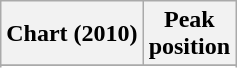<table class="wikitable sortable plainrowheaders">
<tr>
<th>Chart (2010)</th>
<th>Peak<br>position</th>
</tr>
<tr>
</tr>
<tr>
</tr>
<tr>
</tr>
<tr>
</tr>
<tr>
</tr>
<tr>
</tr>
<tr>
</tr>
<tr>
</tr>
<tr>
</tr>
<tr>
</tr>
<tr>
</tr>
<tr>
</tr>
<tr>
</tr>
<tr>
</tr>
<tr>
</tr>
<tr>
</tr>
<tr>
</tr>
<tr>
</tr>
<tr>
</tr>
</table>
